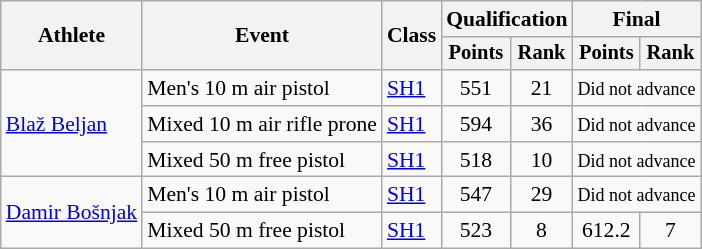<table class="wikitable" border="1" style="font-size:90%">
<tr>
<th rowspan="2">Athlete</th>
<th rowspan="2">Event</th>
<th rowspan="2">Class</th>
<th colspan=2>Qualification</th>
<th colspan=2>Final</th>
</tr>
<tr style="font-size:95%">
<th>Points</th>
<th>Rank</th>
<th>Points</th>
<th>Rank</th>
</tr>
<tr>
<td rowspan="3"><a href='#'>Blaž Beljan</a></td>
<td>Men's 10 m air pistol</td>
<td><a href='#'>SH1</a></td>
<td align=center>551</td>
<td align=center>21</td>
<td colspan=3 align=center><small>Did not advance</small></td>
</tr>
<tr>
<td>Mixed 10 m air rifle prone</td>
<td><a href='#'>SH1</a></td>
<td align=center>594</td>
<td align=center>36</td>
<td colspan=2 align=center><small>Did not advance</small></td>
</tr>
<tr>
<td>Mixed 50 m free pistol</td>
<td><a href='#'>SH1</a></td>
<td align=center>518</td>
<td align=center>10</td>
<td colspan=2 align=center><small>Did not advance</small></td>
</tr>
<tr>
<td rowspan="2"><a href='#'>Damir Bošnjak</a></td>
<td>Men's 10 m air pistol</td>
<td><a href='#'>SH1</a></td>
<td align=center>547</td>
<td align=center>29</td>
<td colspan=2 align=center><small>Did not advance</small></td>
</tr>
<tr>
<td>Mixed 50 m free pistol</td>
<td><a href='#'>SH1</a></td>
<td align=center>523</td>
<td align=center>8</td>
<td align=center>612.2</td>
<td align=center>7</td>
</tr>
</table>
